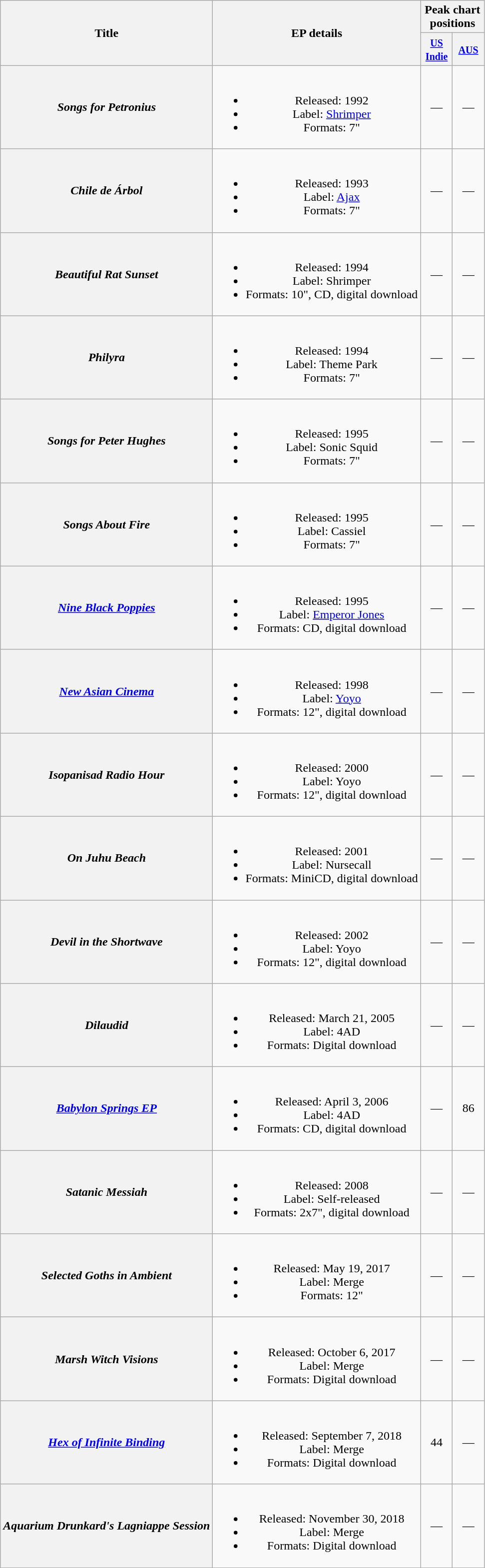<table class="wikitable plainrowheaders" style="text-align:center">
<tr>
<th rowspan="2">Title</th>
<th rowspan="2">EP details</th>
<th colspan="2">Peak chart positions</th>
</tr>
<tr>
<th width="35"><small><a href='#'>US<br>Indie</a></small><br></th>
<th width="35"><small><a href='#'>AUS</a></small><br></th>
</tr>
<tr>
<th scope="row"><em>Songs for Petronius</em></th>
<td><br><ul><li>Released: 1992</li><li>Label: <a href='#'>Shrimper</a></li><li>Formats: 7"</li></ul></td>
<td>—</td>
<td>—</td>
</tr>
<tr>
<th scope="row"><em>Chile de Árbol</em></th>
<td><br><ul><li>Released: 1993</li><li>Label: <a href='#'>Ajax</a></li><li>Formats: 7"</li></ul></td>
<td>—</td>
<td>—</td>
</tr>
<tr>
<th scope="row"><em>Beautiful Rat Sunset</em></th>
<td><br><ul><li>Released: 1994</li><li>Label: Shrimper</li><li>Formats: 10", CD, digital download</li></ul></td>
<td>—</td>
<td>—</td>
</tr>
<tr>
<th scope="row"><em>Philyra</em></th>
<td><br><ul><li>Released: 1994</li><li>Label: Theme Park</li><li>Formats: 7"</li></ul></td>
<td>—</td>
<td>—</td>
</tr>
<tr>
<th scope="row"><em>Songs for Peter Hughes</em></th>
<td><br><ul><li>Released: 1995</li><li>Label: Sonic Squid</li><li>Formats: 7"</li></ul></td>
<td>—</td>
<td>—</td>
</tr>
<tr>
<th scope="row"><em>Songs About Fire</em></th>
<td><br><ul><li>Released: 1995</li><li>Label: Cassiel</li><li>Formats: 7"</li></ul></td>
<td>—</td>
<td>—</td>
</tr>
<tr>
<th scope="row"><em><a href='#'>Nine Black Poppies</a></em></th>
<td><br><ul><li>Released: 1995</li><li>Label: <a href='#'>Emperor Jones</a></li><li>Formats: CD, digital download</li></ul></td>
<td>—</td>
<td>—</td>
</tr>
<tr>
<th scope="row"><em><a href='#'>New Asian Cinema</a></em></th>
<td><br><ul><li>Released: 1998</li><li>Label: <a href='#'>Yoyo</a></li><li>Formats: 12", digital download</li></ul></td>
<td>—</td>
<td>—</td>
</tr>
<tr>
<th scope="row"><em>Isopanisad Radio Hour</em></th>
<td><br><ul><li>Released: 2000</li><li>Label: Yoyo</li><li>Formats: 12", digital download</li></ul></td>
<td>—</td>
<td>—</td>
</tr>
<tr>
<th scope="row"><em>On Juhu Beach</em></th>
<td><br><ul><li>Released: 2001</li><li>Label: Nursecall</li><li>Formats: MiniCD, digital download</li></ul></td>
<td>—</td>
<td>—</td>
</tr>
<tr>
<th scope="row"><em>Devil in the Shortwave</em></th>
<td><br><ul><li>Released: 2002</li><li>Label: Yoyo</li><li>Formats: 12", digital download</li></ul></td>
<td>—</td>
<td>—</td>
</tr>
<tr>
<th scope="row"><em>Dilaudid</em></th>
<td><br><ul><li>Released: March 21, 2005</li><li>Label: 4AD</li><li>Formats: Digital download</li></ul></td>
<td>—</td>
<td>—</td>
</tr>
<tr>
<th scope="row"><em><a href='#'>Babylon Springs EP</a></em></th>
<td><br><ul><li>Released: April 3, 2006</li><li>Label: 4AD</li><li>Formats: CD, digital download</li></ul></td>
<td>—</td>
<td>86</td>
</tr>
<tr>
<th scope="row"><em>Satanic Messiah</em></th>
<td><br><ul><li>Released: 2008</li><li>Label: Self-released</li><li>Formats: 2x7", digital download</li></ul></td>
<td>—</td>
<td>—</td>
</tr>
<tr>
<th scope="row"><em>Selected Goths in Ambient</em></th>
<td><br><ul><li>Released: May 19, 2017</li><li>Label: Merge</li><li>Formats: 12" </li></ul></td>
<td>—</td>
<td>—</td>
</tr>
<tr>
<th scope="row"><em>Marsh Witch Visions</em></th>
<td><br><ul><li>Released: October 6, 2017</li><li>Label: Merge</li><li>Formats: Digital download</li></ul></td>
<td>—</td>
<td>—</td>
</tr>
<tr>
<th scope="row"><em><a href='#'>Hex of Infinite Binding</a></em></th>
<td><br><ul><li>Released: September 7, 2018</li><li>Label: Merge</li><li>Formats: Digital download</li></ul></td>
<td>44</td>
<td>—</td>
</tr>
<tr>
<th scope="row"><em>Aquarium Drunkard's Lagniappe Session</em></th>
<td><br><ul><li>Released: November 30, 2018</li><li>Label: Merge</li><li>Formats: Digital download</li></ul></td>
<td>—</td>
<td>—</td>
</tr>
</table>
